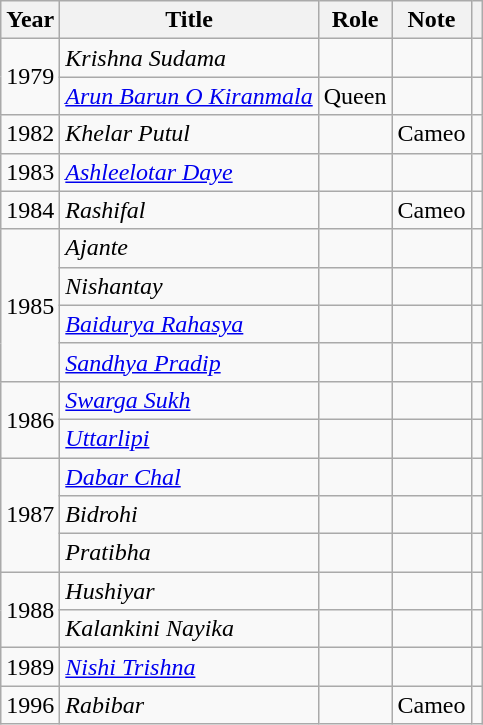<table class="wikitable sortable">
<tr>
<th>Year</th>
<th>Title</th>
<th>Role</th>
<th>Note</th>
<th></th>
</tr>
<tr>
<td rowspan="2">1979</td>
<td><em>Krishna Sudama</em></td>
<td></td>
<td></td>
<td></td>
</tr>
<tr>
<td><em><a href='#'>Arun Barun O Kiranmala</a></em></td>
<td>Queen</td>
<td></td>
<td></td>
</tr>
<tr>
<td>1982</td>
<td><em>Khelar Putul</em></td>
<td></td>
<td>Cameo</td>
<td></td>
</tr>
<tr>
<td>1983</td>
<td><em><a href='#'>Ashleelotar Daye</a></em></td>
<td></td>
<td></td>
<td></td>
</tr>
<tr>
<td>1984</td>
<td><em>Rashifal</em></td>
<td></td>
<td>Cameo</td>
<td></td>
</tr>
<tr>
<td rowspan="4">1985</td>
<td><em>Ajante</em></td>
<td></td>
<td></td>
<td></td>
</tr>
<tr>
<td><em>Nishantay</em></td>
<td></td>
<td></td>
<td></td>
</tr>
<tr>
<td><em><a href='#'>Baidurya Rahasya</a></em></td>
<td></td>
<td></td>
<td></td>
</tr>
<tr>
<td><em><a href='#'>Sandhya Pradip</a></em></td>
<td></td>
<td></td>
<td></td>
</tr>
<tr>
<td rowspan="2">1986</td>
<td><em><a href='#'>Swarga Sukh</a></em></td>
<td></td>
<td></td>
<td></td>
</tr>
<tr>
<td><em><a href='#'>Uttarlipi</a></em></td>
<td></td>
<td></td>
<td></td>
</tr>
<tr>
<td rowspan="3">1987</td>
<td><em><a href='#'>Dabar Chal</a></em></td>
<td></td>
<td></td>
<td></td>
</tr>
<tr>
<td><em>Bidrohi</em></td>
<td></td>
<td></td>
<td></td>
</tr>
<tr>
<td><em>Pratibha</em></td>
<td></td>
<td></td>
<td></td>
</tr>
<tr>
<td rowspan="2">1988</td>
<td><em>Hushiyar</em></td>
<td></td>
<td></td>
<td></td>
</tr>
<tr>
<td><em>Kalankini Nayika</em></td>
<td></td>
<td></td>
<td></td>
</tr>
<tr>
<td>1989</td>
<td><em><a href='#'>Nishi Trishna</a></em></td>
<td></td>
<td></td>
<td></td>
</tr>
<tr>
<td>1996</td>
<td><em>Rabibar</em></td>
<td></td>
<td>Cameo</td>
<td></td>
</tr>
</table>
